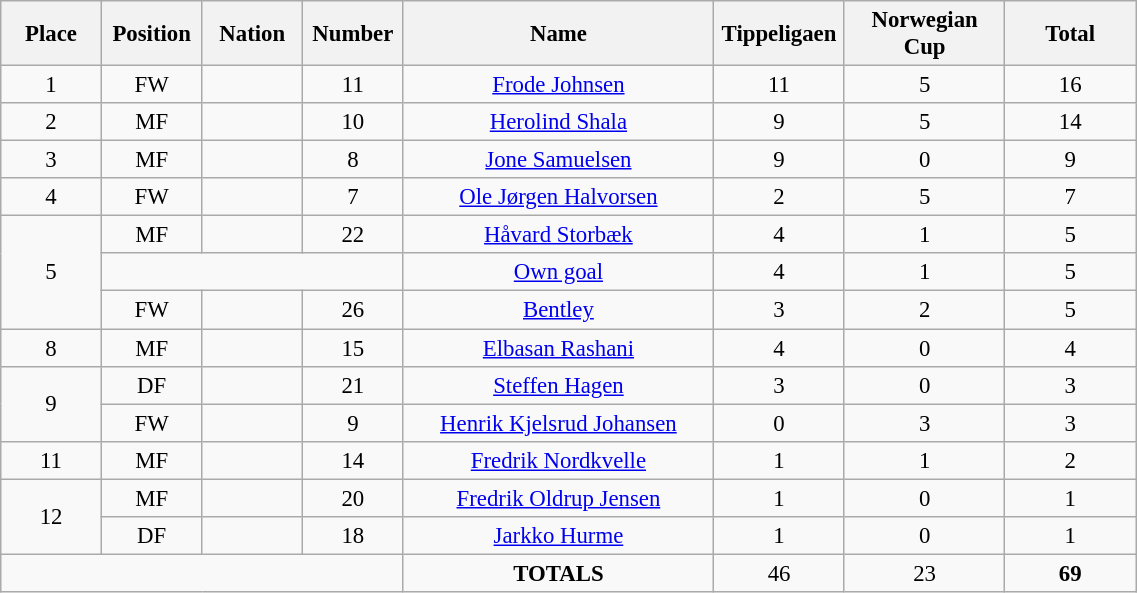<table class="wikitable" style="font-size: 95%; text-align: center;">
<tr>
<th width=60>Place</th>
<th width=60>Position</th>
<th width=60>Nation</th>
<th width=60>Number</th>
<th width=200>Name</th>
<th width=80>Tippeligaen</th>
<th width=100>Norwegian Cup</th>
<th width=80><strong>Total</strong></th>
</tr>
<tr>
<td>1</td>
<td>FW</td>
<td></td>
<td>11</td>
<td><a href='#'>Frode Johnsen</a></td>
<td>11</td>
<td>5</td>
<td>16</td>
</tr>
<tr>
<td>2</td>
<td>MF</td>
<td></td>
<td>10</td>
<td><a href='#'>Herolind Shala</a></td>
<td>9</td>
<td>5</td>
<td>14</td>
</tr>
<tr>
<td>3</td>
<td>MF</td>
<td></td>
<td>8</td>
<td><a href='#'>Jone Samuelsen</a></td>
<td>9</td>
<td>0</td>
<td>9</td>
</tr>
<tr>
<td>4</td>
<td>FW</td>
<td></td>
<td>7</td>
<td><a href='#'>Ole Jørgen Halvorsen</a></td>
<td>2</td>
<td>5</td>
<td>7</td>
</tr>
<tr>
<td rowspan=3>5</td>
<td>MF</td>
<td></td>
<td>22</td>
<td><a href='#'>Håvard Storbæk</a></td>
<td>4</td>
<td>1</td>
<td>5</td>
</tr>
<tr>
<td colspan=3></td>
<td><a href='#'>Own goal</a></td>
<td>4</td>
<td>1</td>
<td>5</td>
</tr>
<tr>
<td>FW</td>
<td></td>
<td>26</td>
<td><a href='#'>Bentley</a></td>
<td>3</td>
<td>2</td>
<td>5</td>
</tr>
<tr>
<td>8</td>
<td>MF</td>
<td></td>
<td>15</td>
<td><a href='#'>Elbasan Rashani</a></td>
<td>4</td>
<td>0</td>
<td>4</td>
</tr>
<tr>
<td rowspan=2>9</td>
<td>DF</td>
<td></td>
<td>21</td>
<td><a href='#'>Steffen Hagen</a></td>
<td>3</td>
<td>0</td>
<td>3</td>
</tr>
<tr>
<td>FW</td>
<td></td>
<td>9</td>
<td><a href='#'>Henrik Kjelsrud Johansen</a></td>
<td>0</td>
<td>3</td>
<td>3</td>
</tr>
<tr>
<td>11</td>
<td>MF</td>
<td></td>
<td>14</td>
<td><a href='#'>Fredrik Nordkvelle</a></td>
<td>1</td>
<td>1</td>
<td>2</td>
</tr>
<tr>
<td rowspan=2>12</td>
<td>MF</td>
<td></td>
<td>20</td>
<td><a href='#'>Fredrik Oldrup Jensen</a></td>
<td>1</td>
<td>0</td>
<td>1</td>
</tr>
<tr>
<td>DF</td>
<td></td>
<td>18</td>
<td><a href='#'>Jarkko Hurme</a></td>
<td>1</td>
<td>0</td>
<td>1</td>
</tr>
<tr>
<td colspan=4></td>
<td><strong>TOTALS</strong></td>
<td>46</td>
<td>23</td>
<td><strong>69</strong></td>
</tr>
</table>
